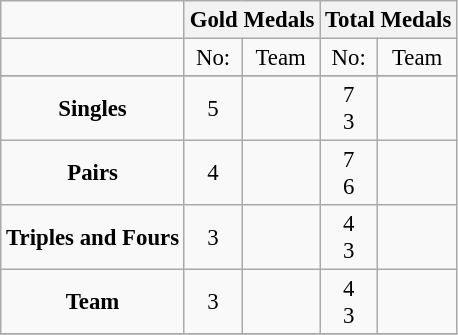<table class="wikitable" style="text-align: center; font-size:95%;">
<tr>
<td></td>
<th colspan=2>Gold Medals</th>
<th colspan=2>Total Medals</th>
</tr>
<tr>
<td></td>
<td>No:</td>
<td>Team</td>
<td>No:</td>
<td>Team</td>
</tr>
<tr>
</tr>
<tr>
<td><strong>Singles</strong></td>
<td>5</td>
<td align="left"></td>
<td>7 <br> 3</td>
<td align="left"> <br>   </td>
</tr>
<tr>
<td><strong>Pairs</strong></td>
<td>4</td>
<td align="left"></td>
<td>7 <br> 6</td>
<td align="left"> <br> </td>
</tr>
<tr>
<td><strong>Triples and Fours</strong></td>
<td>3</td>
<td align="left"></td>
<td>4 <br> 3</td>
<td align="left"> <br> </td>
</tr>
<tr>
<td><strong>Team</strong></td>
<td>3</td>
<td align="left"></td>
<td>4 <br> 3</td>
<td align="left"> <br>  </td>
</tr>
<tr>
</tr>
</table>
